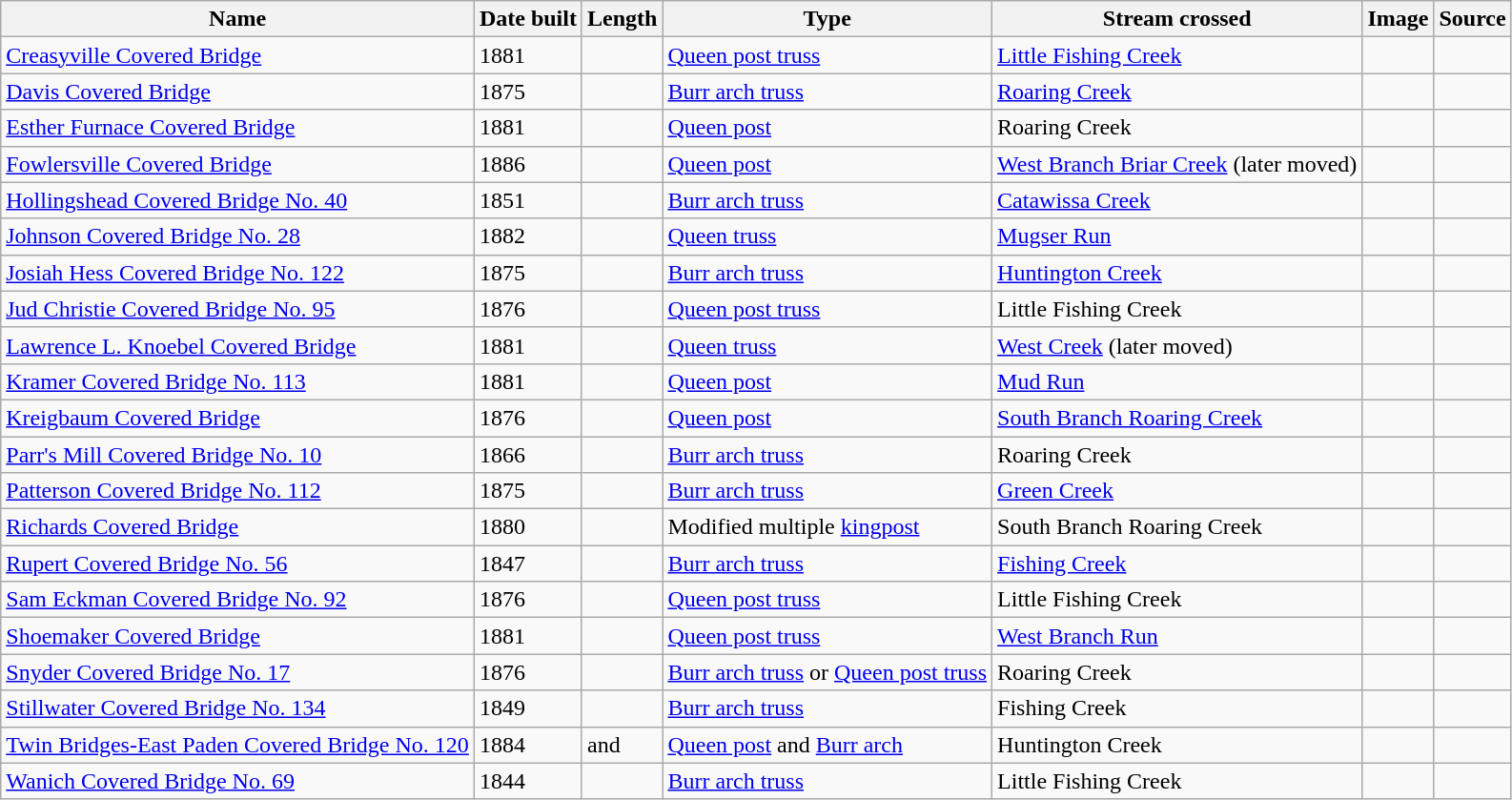<table class="wikitable sortable">
<tr>
<th>Name</th>
<th>Date built</th>
<th>Length</th>
<th>Type</th>
<th>Stream crossed</th>
<th>Image</th>
<th>Source</th>
</tr>
<tr>
<td><a href='#'>Creasyville Covered Bridge</a></td>
<td>1881</td>
<td></td>
<td><a href='#'>Queen post truss</a></td>
<td><a href='#'>Little Fishing Creek</a></td>
<td></td>
<td></td>
</tr>
<tr>
<td><a href='#'>Davis Covered Bridge</a></td>
<td>1875</td>
<td></td>
<td><a href='#'>Burr arch truss</a></td>
<td><a href='#'>Roaring Creek</a></td>
<td></td>
<td></td>
</tr>
<tr>
<td><a href='#'>Esther Furnace Covered Bridge</a></td>
<td>1881</td>
<td></td>
<td><a href='#'>Queen post</a></td>
<td>Roaring Creek</td>
<td></td>
<td></td>
</tr>
<tr>
<td><a href='#'>Fowlersville Covered Bridge</a></td>
<td>1886</td>
<td></td>
<td><a href='#'>Queen post</a></td>
<td><a href='#'>West Branch Briar Creek</a> (later moved)</td>
<td></td>
<td></td>
</tr>
<tr>
<td><a href='#'>Hollingshead Covered Bridge No. 40</a></td>
<td>1851</td>
<td></td>
<td><a href='#'>Burr arch truss</a></td>
<td><a href='#'>Catawissa Creek</a></td>
<td></td>
<td></td>
</tr>
<tr>
<td><a href='#'>Johnson Covered Bridge No. 28</a></td>
<td>1882</td>
<td></td>
<td><a href='#'>Queen truss</a></td>
<td><a href='#'>Mugser Run</a></td>
<td></td>
<td></td>
</tr>
<tr>
<td><a href='#'>Josiah Hess Covered Bridge No. 122</a></td>
<td>1875</td>
<td></td>
<td><a href='#'>Burr arch truss</a></td>
<td><a href='#'>Huntington Creek</a></td>
<td></td>
<td></td>
</tr>
<tr>
<td><a href='#'>Jud Christie Covered Bridge No. 95</a></td>
<td>1876</td>
<td></td>
<td><a href='#'>Queen post truss</a></td>
<td>Little Fishing Creek</td>
<td></td>
<td></td>
</tr>
<tr>
<td><a href='#'>Lawrence L. Knoebel Covered Bridge</a></td>
<td>1881</td>
<td></td>
<td><a href='#'>Queen truss</a></td>
<td><a href='#'>West Creek</a> (later moved)</td>
<td></td>
<td></td>
</tr>
<tr>
<td><a href='#'>Kramer Covered Bridge No. 113</a></td>
<td>1881</td>
<td></td>
<td><a href='#'>Queen post</a></td>
<td><a href='#'>Mud Run</a></td>
<td></td>
<td></td>
</tr>
<tr>
<td><a href='#'>Kreigbaum Covered Bridge</a></td>
<td>1876</td>
<td></td>
<td><a href='#'>Queen post</a></td>
<td><a href='#'>South Branch Roaring Creek</a></td>
<td></td>
<td></td>
</tr>
<tr>
<td><a href='#'>Parr's Mill Covered Bridge No. 10</a></td>
<td>1866</td>
<td></td>
<td><a href='#'>Burr arch truss</a></td>
<td>Roaring Creek</td>
<td></td>
<td></td>
</tr>
<tr>
<td><a href='#'>Patterson Covered Bridge No. 112</a></td>
<td>1875</td>
<td></td>
<td><a href='#'>Burr arch truss</a></td>
<td><a href='#'>Green Creek</a></td>
<td></td>
<td></td>
</tr>
<tr>
<td><a href='#'>Richards Covered Bridge</a></td>
<td>1880</td>
<td></td>
<td>Modified multiple <a href='#'>kingpost</a></td>
<td>South Branch Roaring Creek</td>
<td></td>
<td></td>
</tr>
<tr>
<td><a href='#'>Rupert Covered Bridge No. 56</a></td>
<td>1847</td>
<td></td>
<td><a href='#'>Burr arch truss</a></td>
<td><a href='#'>Fishing Creek</a></td>
<td></td>
<td></td>
</tr>
<tr>
<td><a href='#'>Sam Eckman Covered Bridge No. 92</a></td>
<td>1876</td>
<td></td>
<td><a href='#'>Queen post truss</a></td>
<td>Little Fishing Creek</td>
<td></td>
<td></td>
</tr>
<tr>
<td><a href='#'>Shoemaker Covered Bridge</a></td>
<td>1881</td>
<td></td>
<td><a href='#'>Queen post truss</a></td>
<td><a href='#'>West Branch Run</a></td>
<td></td>
<td></td>
</tr>
<tr>
<td><a href='#'>Snyder Covered Bridge No. 17</a></td>
<td>1876</td>
<td></td>
<td><a href='#'>Burr arch truss</a> or <a href='#'>Queen post truss</a></td>
<td>Roaring Creek</td>
<td></td>
<td></td>
</tr>
<tr>
<td><a href='#'>Stillwater Covered Bridge No. 134</a></td>
<td>1849</td>
<td></td>
<td><a href='#'>Burr arch truss</a></td>
<td>Fishing Creek</td>
<td></td>
<td></td>
</tr>
<tr>
<td><a href='#'>Twin Bridges-East Paden Covered Bridge No. 120</a></td>
<td>1884</td>
<td> and </td>
<td><a href='#'>Queen post</a> and <a href='#'>Burr arch</a></td>
<td>Huntington Creek</td>
<td></td>
<td></td>
</tr>
<tr>
<td><a href='#'>Wanich Covered Bridge No. 69</a></td>
<td>1844</td>
<td></td>
<td><a href='#'>Burr arch truss</a></td>
<td>Little Fishing Creek</td>
<td></td>
<td></td>
</tr>
</table>
